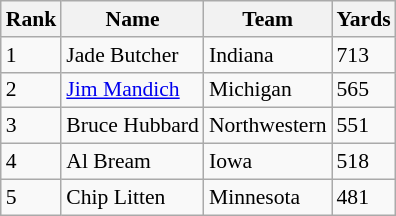<table class="wikitable" style="font-size: 90%">
<tr>
<th>Rank</th>
<th>Name</th>
<th>Team</th>
<th>Yards</th>
</tr>
<tr>
<td>1</td>
<td>Jade Butcher</td>
<td>Indiana</td>
<td>713</td>
</tr>
<tr>
<td>2</td>
<td><a href='#'>Jim Mandich</a></td>
<td>Michigan</td>
<td>565</td>
</tr>
<tr>
<td>3</td>
<td>Bruce Hubbard</td>
<td>Northwestern</td>
<td>551</td>
</tr>
<tr>
<td>4</td>
<td>Al Bream</td>
<td>Iowa</td>
<td>518</td>
</tr>
<tr>
<td>5</td>
<td>Chip Litten</td>
<td>Minnesota</td>
<td>481</td>
</tr>
</table>
